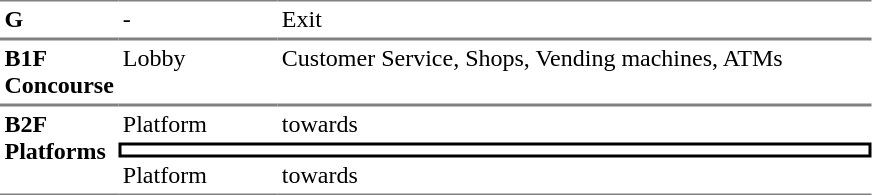<table border=0 cellspacing=0 cellpadding=3>
<tr>
<td style="border-top:solid 1px gray;border-bottom:solid 1px gray" width=50 valign=top><strong>G</strong></td>
<td style="border-top:solid 1px gray;border-bottom:solid 1px gray;" width=100 valign=top>-</td>
<td style="border-top:solid 1px gray;border-bottom:solid 1px gray;" width=390 valign=top>Exit</td>
</tr>
<tr>
<td style="border-bottom:solid 1px gray; border-top:solid 1px gray;" valign=top width=50><strong>B1F<br>Concourse</strong></td>
<td style="border-bottom:solid 1px gray; border-top:solid 1px gray;" valign=top width=100>Lobby</td>
<td style="border-bottom:solid 1px gray; border-top:solid 1px gray;" valign=top width=390>Customer Service, Shops, Vending machines, ATMs</td>
</tr>
<tr>
<td style="border-top:solid 1px gray;border-bottom:solid 1px gray" rowspan=3 valign=top><strong>B2F<br>Platforms</strong></td>
<td style="border-top:solid 1px gray" valign=top>Platform</td>
<td style="border-top:solid 1px gray" valign=top>  towards  </td>
</tr>
<tr>
<td style="border-right:solid 2px black;border-left:solid 2px black;border-top:solid 2px black;border-bottom:solid 2px black;text-align:center;" colspan=2></td>
</tr>
<tr>
<td style="border-bottom:solid 1px gray" valign=top>Platform</td>
<td style="border-bottom:solid 1px gray" valign=top>  towards   </td>
</tr>
</table>
